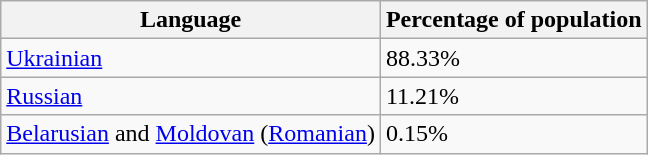<table class="wikitable">
<tr>
<th>Language</th>
<th>Percentage of population</th>
</tr>
<tr>
<td><a href='#'>Ukrainian</a></td>
<td>88.33%</td>
</tr>
<tr>
<td><a href='#'>Russian</a></td>
<td>11.21%</td>
</tr>
<tr>
<td><a href='#'> Belarusian</a> and <a href='#'>Moldovan</a> (<a href='#'>Romanian</a>)</td>
<td>0.15%</td>
</tr>
</table>
